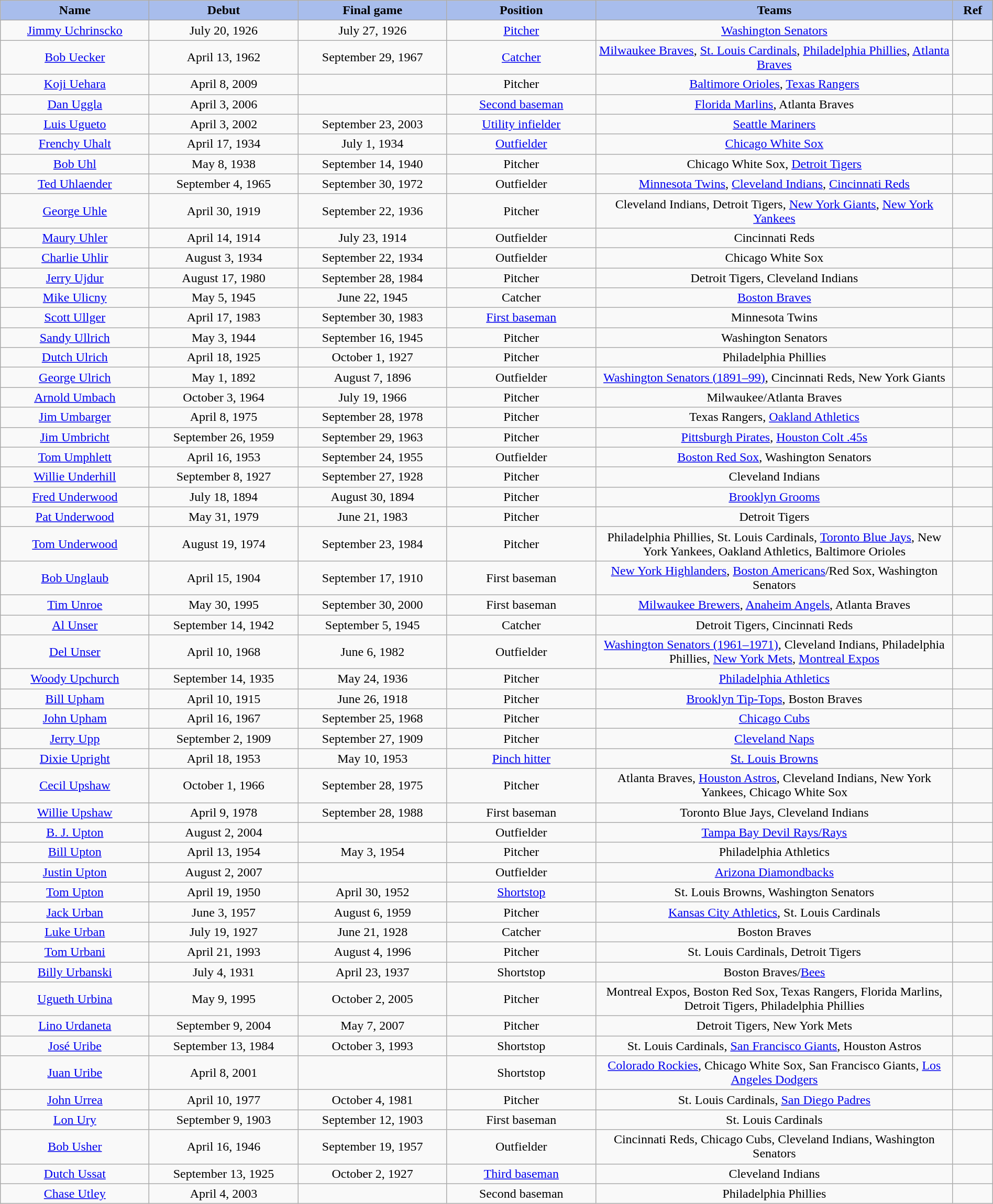<table class="wikitable" style="width: 100%">
<tr>
<th style="background:#A8BDEC;" width=15%>Name</th>
<th width=15% style="background:#A8BDEC;">Debut</th>
<th width=15% style="background:#A8BDEC;">Final game</th>
<th width=15% style="background:#A8BDEC;">Position</th>
<th width=36% style="background:#A8BDEC;">Teams</th>
<th width=4% style="background:#A8BDEC;">Ref</th>
</tr>
<tr align=center>
<td><a href='#'>Jimmy Uchrinscko</a></td>
<td>July 20, 1926</td>
<td>July 27, 1926</td>
<td><a href='#'>Pitcher</a></td>
<td><a href='#'>Washington Senators</a></td>
<td></td>
</tr>
<tr align=center>
<td><a href='#'>Bob Uecker</a></td>
<td>April 13, 1962</td>
<td>September 29, 1967</td>
<td><a href='#'>Catcher</a></td>
<td><a href='#'>Milwaukee Braves</a>, <a href='#'>St. Louis Cardinals</a>, <a href='#'>Philadelphia Phillies</a>, <a href='#'>Atlanta Braves</a></td>
<td></td>
</tr>
<tr align=center>
<td><a href='#'>Koji Uehara</a></td>
<td>April 8, 2009</td>
<td></td>
<td>Pitcher</td>
<td><a href='#'>Baltimore Orioles</a>, <a href='#'>Texas Rangers</a></td>
<td></td>
</tr>
<tr align=center>
<td><a href='#'>Dan Uggla</a></td>
<td>April 3, 2006</td>
<td></td>
<td><a href='#'>Second baseman</a></td>
<td><a href='#'>Florida Marlins</a>, Atlanta Braves</td>
<td></td>
</tr>
<tr align=center>
<td><a href='#'>Luis Ugueto</a></td>
<td>April 3, 2002</td>
<td>September 23, 2003</td>
<td><a href='#'>Utility infielder</a></td>
<td><a href='#'>Seattle Mariners</a></td>
<td></td>
</tr>
<tr align=center>
<td><a href='#'>Frenchy Uhalt</a></td>
<td>April 17, 1934</td>
<td>July 1, 1934</td>
<td><a href='#'>Outfielder</a></td>
<td><a href='#'>Chicago White Sox</a></td>
<td></td>
</tr>
<tr align=center>
<td><a href='#'>Bob Uhl</a></td>
<td>May 8, 1938</td>
<td>September 14, 1940</td>
<td>Pitcher</td>
<td>Chicago White Sox, <a href='#'>Detroit Tigers</a></td>
<td></td>
</tr>
<tr align=center>
<td><a href='#'>Ted Uhlaender</a></td>
<td>September 4, 1965</td>
<td>September 30, 1972</td>
<td>Outfielder</td>
<td><a href='#'>Minnesota Twins</a>, <a href='#'>Cleveland Indians</a>, <a href='#'>Cincinnati Reds</a></td>
<td></td>
</tr>
<tr align=center>
<td><a href='#'>George Uhle</a></td>
<td>April 30, 1919</td>
<td>September 22, 1936</td>
<td>Pitcher</td>
<td>Cleveland Indians, Detroit Tigers, <a href='#'>New York Giants</a>, <a href='#'>New York Yankees</a></td>
<td></td>
</tr>
<tr align=center>
<td><a href='#'>Maury Uhler</a></td>
<td>April 14, 1914</td>
<td>July 23, 1914</td>
<td>Outfielder</td>
<td>Cincinnati Reds</td>
<td></td>
</tr>
<tr align=center>
<td><a href='#'>Charlie Uhlir</a></td>
<td>August 3, 1934</td>
<td>September 22, 1934</td>
<td>Outfielder</td>
<td>Chicago White Sox</td>
<td></td>
</tr>
<tr align=center>
<td><a href='#'>Jerry Ujdur</a></td>
<td>August 17, 1980</td>
<td>September 28, 1984</td>
<td>Pitcher</td>
<td>Detroit Tigers, Cleveland Indians</td>
<td></td>
</tr>
<tr align=center>
<td><a href='#'>Mike Ulicny</a></td>
<td>May 5, 1945</td>
<td>June 22, 1945</td>
<td>Catcher</td>
<td><a href='#'>Boston Braves</a></td>
<td></td>
</tr>
<tr align=center>
<td><a href='#'>Scott Ullger</a></td>
<td>April 17, 1983</td>
<td>September 30, 1983</td>
<td><a href='#'>First baseman</a></td>
<td>Minnesota Twins</td>
<td></td>
</tr>
<tr align=center>
<td><a href='#'>Sandy Ullrich</a></td>
<td>May 3, 1944</td>
<td>September 16, 1945</td>
<td>Pitcher</td>
<td>Washington Senators</td>
<td></td>
</tr>
<tr align=center>
<td><a href='#'>Dutch Ulrich</a></td>
<td>April 18, 1925</td>
<td>October 1, 1927</td>
<td>Pitcher</td>
<td>Philadelphia Phillies</td>
<td></td>
</tr>
<tr align=center>
<td><a href='#'>George Ulrich</a></td>
<td>May 1, 1892</td>
<td>August 7, 1896</td>
<td>Outfielder</td>
<td><a href='#'>Washington Senators (1891–99)</a>, Cincinnati Reds, New York Giants</td>
<td></td>
</tr>
<tr align=center>
<td><a href='#'>Arnold Umbach</a></td>
<td>October 3, 1964</td>
<td>July 19, 1966</td>
<td>Pitcher</td>
<td>Milwaukee/Atlanta Braves</td>
<td></td>
</tr>
<tr align=center>
<td><a href='#'>Jim Umbarger</a></td>
<td>April 8, 1975</td>
<td>September 28, 1978</td>
<td>Pitcher</td>
<td>Texas Rangers, <a href='#'>Oakland Athletics</a></td>
<td></td>
</tr>
<tr align=center>
<td><a href='#'>Jim Umbricht</a></td>
<td>September 26, 1959</td>
<td>September 29, 1963</td>
<td>Pitcher</td>
<td><a href='#'>Pittsburgh Pirates</a>, <a href='#'>Houston Colt .45s</a></td>
<td></td>
</tr>
<tr align=center>
<td><a href='#'>Tom Umphlett</a></td>
<td>April 16, 1953</td>
<td>September 24, 1955</td>
<td>Outfielder</td>
<td><a href='#'>Boston Red Sox</a>, Washington Senators</td>
<td></td>
</tr>
<tr align=center>
<td><a href='#'>Willie Underhill</a></td>
<td>September 8, 1927</td>
<td>September 27, 1928</td>
<td>Pitcher</td>
<td>Cleveland Indians</td>
<td></td>
</tr>
<tr align=center>
<td><a href='#'>Fred Underwood</a></td>
<td>July 18, 1894</td>
<td>August 30, 1894</td>
<td>Pitcher</td>
<td><a href='#'>Brooklyn Grooms</a></td>
<td></td>
</tr>
<tr align=center>
<td><a href='#'>Pat Underwood</a></td>
<td>May 31, 1979</td>
<td>June 21, 1983</td>
<td>Pitcher</td>
<td>Detroit Tigers</td>
<td></td>
</tr>
<tr align=center>
<td><a href='#'>Tom Underwood</a></td>
<td>August 19, 1974</td>
<td>September 23, 1984</td>
<td>Pitcher</td>
<td>Philadelphia Phillies, St. Louis Cardinals, <a href='#'>Toronto Blue Jays</a>, New York Yankees, Oakland Athletics, Baltimore Orioles</td>
<td></td>
</tr>
<tr align=center>
<td><a href='#'>Bob Unglaub</a></td>
<td>April 15, 1904</td>
<td>September 17, 1910</td>
<td>First baseman</td>
<td><a href='#'>New York Highlanders</a>, <a href='#'>Boston Americans</a>/Red Sox, Washington Senators</td>
<td></td>
</tr>
<tr align=center>
<td><a href='#'>Tim Unroe</a></td>
<td>May 30, 1995</td>
<td>September 30, 2000</td>
<td>First baseman</td>
<td><a href='#'>Milwaukee Brewers</a>, <a href='#'>Anaheim Angels</a>, Atlanta Braves</td>
<td></td>
</tr>
<tr align=center>
<td><a href='#'>Al Unser</a></td>
<td>September 14, 1942</td>
<td>September 5, 1945</td>
<td>Catcher</td>
<td>Detroit Tigers, Cincinnati Reds</td>
<td></td>
</tr>
<tr align=center>
<td><a href='#'>Del Unser</a></td>
<td>April 10, 1968</td>
<td>June 6, 1982</td>
<td>Outfielder</td>
<td><a href='#'>Washington Senators (1961–1971)</a>, Cleveland Indians, Philadelphia Phillies, <a href='#'>New York Mets</a>, <a href='#'>Montreal Expos</a></td>
<td></td>
</tr>
<tr align=center>
<td><a href='#'>Woody Upchurch</a></td>
<td>September 14, 1935</td>
<td>May 24, 1936</td>
<td>Pitcher</td>
<td><a href='#'>Philadelphia Athletics</a></td>
<td></td>
</tr>
<tr align=center>
<td><a href='#'>Bill Upham</a></td>
<td>April 10, 1915</td>
<td>June 26, 1918</td>
<td>Pitcher</td>
<td><a href='#'>Brooklyn Tip-Tops</a>, Boston Braves</td>
<td></td>
</tr>
<tr align=center>
<td><a href='#'>John Upham</a></td>
<td>April 16, 1967</td>
<td>September 25, 1968</td>
<td>Pitcher</td>
<td><a href='#'>Chicago Cubs</a></td>
<td></td>
</tr>
<tr align=center>
<td><a href='#'>Jerry Upp</a></td>
<td>September 2, 1909</td>
<td>September 27, 1909</td>
<td>Pitcher</td>
<td><a href='#'>Cleveland Naps</a></td>
<td></td>
</tr>
<tr align=center>
<td><a href='#'>Dixie Upright</a></td>
<td>April 18, 1953</td>
<td>May 10, 1953</td>
<td><a href='#'>Pinch hitter</a></td>
<td><a href='#'>St. Louis Browns</a></td>
<td></td>
</tr>
<tr align=center>
<td><a href='#'>Cecil Upshaw</a></td>
<td>October 1, 1966</td>
<td>September 28, 1975</td>
<td>Pitcher</td>
<td>Atlanta Braves, <a href='#'>Houston Astros</a>, Cleveland Indians, New York Yankees, Chicago White Sox</td>
<td></td>
</tr>
<tr align=center>
<td><a href='#'>Willie Upshaw</a></td>
<td>April 9, 1978</td>
<td>September 28, 1988</td>
<td>First baseman</td>
<td>Toronto Blue Jays, Cleveland Indians</td>
<td></td>
</tr>
<tr align=center>
<td><a href='#'>B. J. Upton</a></td>
<td>August 2, 2004</td>
<td></td>
<td>Outfielder</td>
<td><a href='#'>Tampa Bay Devil Rays/Rays</a></td>
<td></td>
</tr>
<tr align=center>
<td><a href='#'>Bill Upton</a></td>
<td>April 13, 1954</td>
<td>May 3, 1954</td>
<td>Pitcher</td>
<td>Philadelphia Athletics</td>
<td></td>
</tr>
<tr align=center>
<td><a href='#'>Justin Upton</a></td>
<td>August 2, 2007</td>
<td></td>
<td>Outfielder</td>
<td><a href='#'>Arizona Diamondbacks</a></td>
<td></td>
</tr>
<tr align=center>
<td><a href='#'>Tom Upton</a></td>
<td>April 19, 1950</td>
<td>April 30, 1952</td>
<td><a href='#'>Shortstop</a></td>
<td>St. Louis Browns, Washington Senators</td>
<td></td>
</tr>
<tr align=center>
<td><a href='#'>Jack Urban</a></td>
<td>June 3, 1957</td>
<td>August 6, 1959</td>
<td>Pitcher</td>
<td><a href='#'>Kansas City Athletics</a>, St. Louis Cardinals</td>
<td></td>
</tr>
<tr align=center>
<td><a href='#'>Luke Urban</a></td>
<td>July 19, 1927</td>
<td>June 21, 1928</td>
<td>Catcher</td>
<td>Boston Braves</td>
<td></td>
</tr>
<tr align=center>
<td><a href='#'>Tom Urbani</a></td>
<td>April 21, 1993</td>
<td>August 4, 1996</td>
<td>Pitcher</td>
<td>St. Louis Cardinals, Detroit Tigers</td>
<td></td>
</tr>
<tr align=center>
<td><a href='#'>Billy Urbanski</a></td>
<td>July 4, 1931</td>
<td>April 23, 1937</td>
<td>Shortstop</td>
<td>Boston Braves/<a href='#'>Bees</a></td>
<td></td>
</tr>
<tr align=center>
<td><a href='#'>Ugueth Urbina</a></td>
<td>May 9, 1995</td>
<td>October 2, 2005</td>
<td>Pitcher</td>
<td>Montreal Expos, Boston Red Sox, Texas Rangers, Florida Marlins, Detroit Tigers, Philadelphia Phillies</td>
<td></td>
</tr>
<tr align=center>
<td><a href='#'>Lino Urdaneta</a></td>
<td>September 9, 2004</td>
<td>May 7, 2007</td>
<td>Pitcher</td>
<td>Detroit Tigers, New York Mets</td>
<td></td>
</tr>
<tr align=center>
<td><a href='#'>José Uribe</a></td>
<td>September 13, 1984</td>
<td>October 3, 1993</td>
<td>Shortstop</td>
<td>St. Louis Cardinals, <a href='#'>San Francisco Giants</a>, Houston Astros</td>
<td></td>
</tr>
<tr align=center>
<td><a href='#'>Juan Uribe</a></td>
<td>April 8, 2001</td>
<td></td>
<td>Shortstop</td>
<td><a href='#'>Colorado Rockies</a>, Chicago White Sox, San Francisco Giants, <a href='#'>Los Angeles Dodgers</a></td>
<td></td>
</tr>
<tr align=center>
<td><a href='#'>John Urrea</a></td>
<td>April 10, 1977</td>
<td>October 4, 1981</td>
<td>Pitcher</td>
<td>St. Louis Cardinals, <a href='#'>San Diego Padres</a></td>
<td></td>
</tr>
<tr align=center>
<td><a href='#'>Lon Ury</a></td>
<td>September 9, 1903</td>
<td>September 12, 1903</td>
<td>First baseman</td>
<td>St. Louis Cardinals</td>
<td></td>
</tr>
<tr align=center>
<td><a href='#'>Bob Usher</a></td>
<td>April 16, 1946</td>
<td>September 19, 1957</td>
<td>Outfielder</td>
<td>Cincinnati Reds, Chicago Cubs, Cleveland Indians, Washington Senators</td>
<td></td>
</tr>
<tr align=center>
<td><a href='#'>Dutch Ussat</a></td>
<td>September 13, 1925</td>
<td>October 2, 1927</td>
<td><a href='#'>Third baseman</a></td>
<td>Cleveland Indians</td>
<td></td>
</tr>
<tr align=center>
<td><a href='#'>Chase Utley</a></td>
<td>April 4, 2003</td>
<td></td>
<td>Second baseman</td>
<td>Philadelphia Phillies</td>
<td></td>
</tr>
</table>
